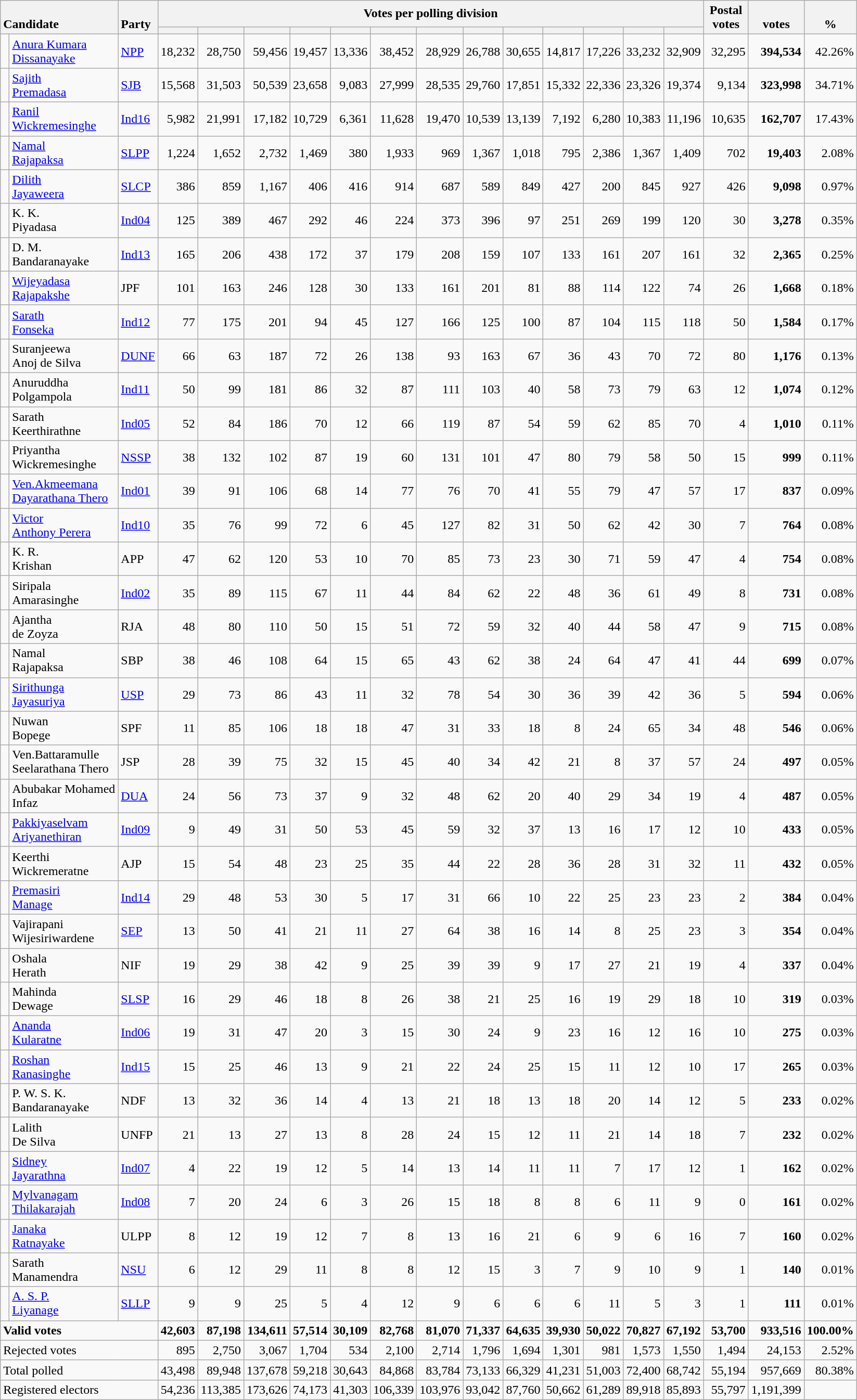<table class="wikitable" style="text-align:right;">
<tr>
<th style="text-align:left; vertical-align:bottom;" rowspan="2" colspan="2">Candidate</th>
<th rowspan="2" style="vertical-align:bottom; text-align:left; width:40px;">Party</th>
<th colspan=13>Votes per polling division</th>
<th rowspan="2" style="vertical-align:bottom; text-align:center; width:50px;">Postal<br>votes</th>
<th rowspan="2" style="vertical-align:bottom; text-align:center; width:50px;">votes</th>
<th rowspan="2" style="vertical-align:bottom; text-align:center; width:50px;">%</th>
</tr>
<tr>
<th></th>
<th></th>
<th></th>
<th></th>
<th></th>
<th></th>
<th></th>
<th></th>
<th></th>
<th></th>
<th></th>
<th></th>
<th></th>
</tr>
<tr>
<td bgcolor=> </td>
<td align=left><a href='#'>Anura Kumara<br>Dissanayake</a></td>
<td align=left><a href='#'>NPP</a></td>
<td>18,232</td>
<td>28,750</td>
<td>59,456</td>
<td>19,457</td>
<td>13,336</td>
<td>38,452</td>
<td>28,929</td>
<td>26,788</td>
<td>30,655</td>
<td>14,817</td>
<td>17,226</td>
<td>33,232</td>
<td>32,909</td>
<td>32,295</td>
<td><strong>394,534</strong></td>
<td>42.26%</td>
</tr>
<tr>
<td bgcolor=> </td>
<td align=left><a href='#'>Sajith<br>Premadasa</a></td>
<td align=left><a href='#'>SJB</a></td>
<td>15,568</td>
<td>31,503</td>
<td>50,539</td>
<td>23,658</td>
<td>9,083</td>
<td>27,999</td>
<td>28,535</td>
<td>29,760</td>
<td>17,851</td>
<td>15,332</td>
<td>22,336</td>
<td>23,326</td>
<td>19,374</td>
<td>9,134</td>
<td><strong>323,998</strong></td>
<td>34.71%</td>
</tr>
<tr>
<td bgcolor=> </td>
<td align=left><a href='#'>Ranil<br>Wickremesinghe</a></td>
<td align=left><a href='#'>Ind16</a></td>
<td>5,982</td>
<td>21,991</td>
<td>17,182</td>
<td>10,729</td>
<td>6,361</td>
<td>11,628</td>
<td>19,470</td>
<td>10,539</td>
<td>13,139</td>
<td>7,192</td>
<td>6,280</td>
<td>10,383</td>
<td>11,196</td>
<td>10,635</td>
<td><strong>162,707</strong></td>
<td>17.43%</td>
</tr>
<tr>
<td bgcolor=> </td>
<td align=left><a href='#'>Namal<br>Rajapaksa</a></td>
<td align=left><a href='#'>SLPP</a></td>
<td>1,224</td>
<td>1,652</td>
<td>2,732</td>
<td>1,469</td>
<td>380</td>
<td>1,933</td>
<td>969</td>
<td>1,367</td>
<td>1,018</td>
<td>795</td>
<td>2,386</td>
<td>1,367</td>
<td>1,409</td>
<td>702</td>
<td><strong>19,403</strong></td>
<td>2.08%</td>
</tr>
<tr>
<td bgcolor=> </td>
<td align=left><a href='#'>Dilith<br>Jayaweera</a></td>
<td align=left><a href='#'>SLCP</a></td>
<td>386</td>
<td>859</td>
<td>1,167</td>
<td>406</td>
<td>416</td>
<td>914</td>
<td>687</td>
<td>589</td>
<td>849</td>
<td>427</td>
<td>200</td>
<td>845</td>
<td>927</td>
<td>426</td>
<td><strong>9,098</strong></td>
<td>0.97%</td>
</tr>
<tr>
<td bgcolor=> </td>
<td align=left>K. K.<br>Piyadasa</td>
<td align=left><a href='#'>Ind04</a></td>
<td>125</td>
<td>389</td>
<td>467</td>
<td>292</td>
<td>46</td>
<td>224</td>
<td>373</td>
<td>396</td>
<td>97</td>
<td>251</td>
<td>269</td>
<td>199</td>
<td>120</td>
<td>30</td>
<td><strong>3,278</strong></td>
<td>0.35%</td>
</tr>
<tr>
<td bgcolor=> </td>
<td align=left>D. M.<br>Bandaranayake</td>
<td align=left><a href='#'>Ind13</a></td>
<td>165</td>
<td>206</td>
<td>438</td>
<td>172</td>
<td>37</td>
<td>179</td>
<td>208</td>
<td>159</td>
<td>107</td>
<td>133</td>
<td>161</td>
<td>207</td>
<td>161</td>
<td>32</td>
<td><strong>2,365</strong></td>
<td>0.25%</td>
</tr>
<tr>
<td bgcolor=> </td>
<td align=left><a href='#'>Wijeyadasa<br>Rajapakshe</a></td>
<td align=left>JPF</td>
<td>101</td>
<td>163</td>
<td>246</td>
<td>128</td>
<td>30</td>
<td>133</td>
<td>161</td>
<td>201</td>
<td>81</td>
<td>88</td>
<td>114</td>
<td>122</td>
<td>74</td>
<td>26</td>
<td><strong>1,668</strong></td>
<td>0.18%</td>
</tr>
<tr>
<td bgcolor=> </td>
<td align=left><a href='#'>Sarath<br>Fonseka</a></td>
<td align=left><a href='#'>Ind12</a></td>
<td>77</td>
<td>175</td>
<td>201</td>
<td>94</td>
<td>45</td>
<td>127</td>
<td>166</td>
<td>125</td>
<td>100</td>
<td>87</td>
<td>104</td>
<td>115</td>
<td>118</td>
<td>50</td>
<td><strong>1,584</strong></td>
<td>0.17%</td>
</tr>
<tr>
<td bgcolor=> </td>
<td align=left>Suranjeewa<br>Anoj de Silva</td>
<td align=left><a href='#'>DUNF</a></td>
<td>66</td>
<td>63</td>
<td>187</td>
<td>72</td>
<td>26</td>
<td>138</td>
<td>93</td>
<td>163</td>
<td>67</td>
<td>36</td>
<td>43</td>
<td>70</td>
<td>72</td>
<td>80</td>
<td><strong>1,176</strong></td>
<td>0.13%</td>
</tr>
<tr>
<td bgcolor=> </td>
<td align=left>Anuruddha<br>Polgampola</td>
<td align=left><a href='#'>Ind11</a></td>
<td>50</td>
<td>99</td>
<td>181</td>
<td>86</td>
<td>32</td>
<td>87</td>
<td>111</td>
<td>103</td>
<td>40</td>
<td>58</td>
<td>73</td>
<td>79</td>
<td>63</td>
<td>12</td>
<td><strong>1,074</strong></td>
<td>0.12%</td>
</tr>
<tr>
<td bgcolor=> </td>
<td align=left>Sarath<br>Keerthirathne</td>
<td align=left><a href='#'>Ind05</a></td>
<td>52</td>
<td>84</td>
<td>186</td>
<td>70</td>
<td>12</td>
<td>66</td>
<td>119</td>
<td>87</td>
<td>54</td>
<td>59</td>
<td>62</td>
<td>85</td>
<td>70</td>
<td>4</td>
<td><strong>1,010</strong></td>
<td>0.11%</td>
</tr>
<tr>
<td bgcolor=> </td>
<td align=left>Priyantha<br>Wickremesinghe</td>
<td align=left><a href='#'>NSSP</a></td>
<td>38</td>
<td>132</td>
<td>102</td>
<td>87</td>
<td>19</td>
<td>60</td>
<td>131</td>
<td>101</td>
<td>47</td>
<td>80</td>
<td>79</td>
<td>58</td>
<td>50</td>
<td>15</td>
<td><strong>999</strong></td>
<td>0.11%</td>
</tr>
<tr>
<td bgcolor=> </td>
<td align=left><a href='#'>Ven.Akmeemana<br>Dayarathana Thero</a></td>
<td align=left><a href='#'>Ind01</a></td>
<td>39</td>
<td>91</td>
<td>106</td>
<td>68</td>
<td>14</td>
<td>77</td>
<td>76</td>
<td>70</td>
<td>41</td>
<td>55</td>
<td>79</td>
<td>47</td>
<td>57</td>
<td>17</td>
<td><strong>837</strong></td>
<td>0.09%</td>
</tr>
<tr>
<td bgcolor=> </td>
<td align=left><a href='#'>Victor<br>Anthony Perera</a></td>
<td align=left><a href='#'>Ind10</a></td>
<td>35</td>
<td>76</td>
<td>99</td>
<td>72</td>
<td>6</td>
<td>45</td>
<td>127</td>
<td>82</td>
<td>31</td>
<td>50</td>
<td>62</td>
<td>42</td>
<td>30</td>
<td>7</td>
<td><strong>764</strong></td>
<td>0.08%</td>
</tr>
<tr>
<td bgcolor=> </td>
<td align=left>K. R.<br>Krishan</td>
<td align=left>APP</td>
<td>47</td>
<td>62</td>
<td>120</td>
<td>53</td>
<td>10</td>
<td>70</td>
<td>85</td>
<td>73</td>
<td>23</td>
<td>30</td>
<td>71</td>
<td>59</td>
<td>47</td>
<td>4</td>
<td><strong>754</strong></td>
<td>0.08%</td>
</tr>
<tr>
<td bgcolor=> </td>
<td align=left>Siripala<br>Amarasinghe</td>
<td align=left><a href='#'>Ind02</a></td>
<td>35</td>
<td>89</td>
<td>115</td>
<td>67</td>
<td>11</td>
<td>44</td>
<td>84</td>
<td>62</td>
<td>22</td>
<td>48</td>
<td>36</td>
<td>61</td>
<td>49</td>
<td>8</td>
<td><strong>731</strong></td>
<td>0.08%</td>
</tr>
<tr>
<td bgcolor=> </td>
<td align=left>Ajantha<br>de Zoyza</td>
<td align=left>RJA</td>
<td>48</td>
<td>80</td>
<td>110</td>
<td>50</td>
<td>15</td>
<td>51</td>
<td>72</td>
<td>59</td>
<td>32</td>
<td>40</td>
<td>44</td>
<td>58</td>
<td>47</td>
<td>9</td>
<td><strong>715</strong></td>
<td>0.08%</td>
</tr>
<tr>
<td bgcolor=> </td>
<td align=left>Namal<br>Rajapaksa</td>
<td align=left>SBP</td>
<td>38</td>
<td>46</td>
<td>108</td>
<td>64</td>
<td>15</td>
<td>65</td>
<td>43</td>
<td>62</td>
<td>38</td>
<td>24</td>
<td>64</td>
<td>47</td>
<td>41</td>
<td>44</td>
<td><strong>699</strong></td>
<td>0.07%</td>
</tr>
<tr>
<td bgcolor=> </td>
<td align=left><a href='#'>Sirithunga<br>Jayasuriya</a></td>
<td align=left><a href='#'>USP</a></td>
<td>29</td>
<td>73</td>
<td>86</td>
<td>43</td>
<td>11</td>
<td>32</td>
<td>78</td>
<td>54</td>
<td>30</td>
<td>36</td>
<td>39</td>
<td>42</td>
<td>36</td>
<td>5</td>
<td><strong>594</strong></td>
<td>0.06%</td>
</tr>
<tr>
<td bgcolor=> </td>
<td align=left>Nuwan<br>Bopege</td>
<td align=left>SPF</td>
<td>11</td>
<td>85</td>
<td>106</td>
<td>18</td>
<td>18</td>
<td>47</td>
<td>31</td>
<td>33</td>
<td>18</td>
<td>8</td>
<td>24</td>
<td>65</td>
<td>34</td>
<td>48</td>
<td><strong>546</strong></td>
<td>0.06%</td>
</tr>
<tr>
<td bgcolor=> </td>
<td align=left>Ven.Battaramulle<br>Seelarathana Thero</td>
<td align=left>JSP</td>
<td>28</td>
<td>39</td>
<td>75</td>
<td>32</td>
<td>15</td>
<td>45</td>
<td>40</td>
<td>34</td>
<td>42</td>
<td>21</td>
<td>8</td>
<td>37</td>
<td>57</td>
<td>24</td>
<td><strong>497</strong></td>
<td>0.05%</td>
</tr>
<tr>
<td bgcolor=> </td>
<td align=left>Abubakar Mohamed<br>Infaz</td>
<td align=left><a href='#'>DUA</a></td>
<td>24</td>
<td>56</td>
<td>73</td>
<td>37</td>
<td>9</td>
<td>32</td>
<td>48</td>
<td>62</td>
<td>20</td>
<td>40</td>
<td>29</td>
<td>34</td>
<td>19</td>
<td>4</td>
<td><strong>487</strong></td>
<td>0.05%</td>
</tr>
<tr>
<td bgcolor=> </td>
<td align=left><a href='#'>Pakkiyaselvam<br>Ariyanethiran</a></td>
<td align=left><a href='#'>Ind09</a></td>
<td>9</td>
<td>49</td>
<td>31</td>
<td>50</td>
<td>53</td>
<td>45</td>
<td>59</td>
<td>32</td>
<td>37</td>
<td>13</td>
<td>16</td>
<td>17</td>
<td>12</td>
<td>10</td>
<td><strong>433</strong></td>
<td>0.05%</td>
</tr>
<tr>
<td bgcolor=> </td>
<td align=left>Keerthi<br>Wickremeratne</td>
<td align=left>AJP</td>
<td>15</td>
<td>54</td>
<td>48</td>
<td>23</td>
<td>25</td>
<td>35</td>
<td>44</td>
<td>22</td>
<td>28</td>
<td>36</td>
<td>28</td>
<td>31</td>
<td>32</td>
<td>11</td>
<td><strong>432</strong></td>
<td>0.05%</td>
</tr>
<tr>
<td bgcolor=> </td>
<td align=left><a href='#'>Premasiri<br>Manage</a></td>
<td align=left><a href='#'>Ind14</a></td>
<td>29</td>
<td>48</td>
<td>53</td>
<td>30</td>
<td>5</td>
<td>17</td>
<td>31</td>
<td>66</td>
<td>10</td>
<td>22</td>
<td>25</td>
<td>23</td>
<td>23</td>
<td>2</td>
<td><strong>384</strong></td>
<td>0.04%</td>
</tr>
<tr>
<td bgcolor=> </td>
<td align=left>Vajirapani<br>Wijesiriwardene</td>
<td align=left><a href='#'>SEP</a></td>
<td>13</td>
<td>50</td>
<td>41</td>
<td>21</td>
<td>11</td>
<td>27</td>
<td>64</td>
<td>38</td>
<td>16</td>
<td>14</td>
<td>8</td>
<td>25</td>
<td>23</td>
<td>3</td>
<td><strong>354</strong></td>
<td>0.04%</td>
</tr>
<tr>
<td bgcolor=> </td>
<td align=left>Oshala<br>Herath</td>
<td align=left>NIF</td>
<td>19</td>
<td>29</td>
<td>38</td>
<td>42</td>
<td>9</td>
<td>25</td>
<td>39</td>
<td>39</td>
<td>9</td>
<td>17</td>
<td>27</td>
<td>21</td>
<td>19</td>
<td>4</td>
<td><strong>337</strong></td>
<td>0.04%</td>
</tr>
<tr>
<td bgcolor=> </td>
<td align=left>Mahinda<br>Dewage</td>
<td align=left><a href='#'>SLSP</a></td>
<td>16</td>
<td>29</td>
<td>46</td>
<td>18</td>
<td>8</td>
<td>26</td>
<td>38</td>
<td>21</td>
<td>25</td>
<td>16</td>
<td>19</td>
<td>29</td>
<td>18</td>
<td>10</td>
<td><strong>319</strong></td>
<td>0.03%</td>
</tr>
<tr>
<td bgcolor=> </td>
<td align=left><a href='#'>Ananda<br>Kularatne</a></td>
<td align=left><a href='#'>Ind06</a></td>
<td>19</td>
<td>31</td>
<td>47</td>
<td>20</td>
<td>3</td>
<td>15</td>
<td>30</td>
<td>24</td>
<td>9</td>
<td>23</td>
<td>16</td>
<td>12</td>
<td>16</td>
<td>10</td>
<td><strong>275</strong></td>
<td>0.03%</td>
</tr>
<tr>
<td bgcolor=> </td>
<td align=left><a href='#'>Roshan<br>Ranasinghe</a></td>
<td align=left><a href='#'>Ind15</a></td>
<td>15</td>
<td>25</td>
<td>46</td>
<td>13</td>
<td>9</td>
<td>21</td>
<td>22</td>
<td>24</td>
<td>25</td>
<td>15</td>
<td>11</td>
<td>12</td>
<td>10</td>
<td>17</td>
<td><strong>265</strong></td>
<td>0.03%</td>
</tr>
<tr>
<td bgcolor=> </td>
<td align=left>P. W. S. K.<br>Bandaranayake</td>
<td align=left>NDF</td>
<td>13</td>
<td>32</td>
<td>36</td>
<td>14</td>
<td>4</td>
<td>13</td>
<td>21</td>
<td>18</td>
<td>13</td>
<td>18</td>
<td>20</td>
<td>14</td>
<td>12</td>
<td>5</td>
<td><strong>233</strong></td>
<td>0.02%</td>
</tr>
<tr>
<td bgcolor=> </td>
<td align=left>Lalith<br>De Silva</td>
<td align=left>UNFP</td>
<td>21</td>
<td>13</td>
<td>27</td>
<td>13</td>
<td>8</td>
<td>28</td>
<td>24</td>
<td>15</td>
<td>12</td>
<td>11</td>
<td>21</td>
<td>14</td>
<td>18</td>
<td>7</td>
<td><strong>232</strong></td>
<td>0.02%</td>
</tr>
<tr>
<td bgcolor=> </td>
<td align=left><a href='#'>Sidney<br>Jayarathna</a></td>
<td align=left><a href='#'>Ind07</a></td>
<td>4</td>
<td>22</td>
<td>19</td>
<td>12</td>
<td>5</td>
<td>14</td>
<td>13</td>
<td>14</td>
<td>11</td>
<td>11</td>
<td>7</td>
<td>17</td>
<td>12</td>
<td>1</td>
<td><strong>162</strong></td>
<td>0.02%</td>
</tr>
<tr>
<td bgcolor=> </td>
<td align=left><a href='#'>Mylvanagam<br>Thilakarajah</a></td>
<td align=left><a href='#'>Ind08</a></td>
<td>7</td>
<td>20</td>
<td>24</td>
<td>6</td>
<td>3</td>
<td>26</td>
<td>15</td>
<td>18</td>
<td>8</td>
<td>8</td>
<td>6</td>
<td>11</td>
<td>9</td>
<td>0</td>
<td><strong>161</strong></td>
<td>0.02%</td>
</tr>
<tr>
<td bgcolor=> </td>
<td align=left><a href='#'>Janaka<br>Ratnayake</a></td>
<td align=left>ULPP</td>
<td>8</td>
<td>12</td>
<td>19</td>
<td>12</td>
<td>7</td>
<td>8</td>
<td>13</td>
<td>16</td>
<td>21</td>
<td>6</td>
<td>9</td>
<td>6</td>
<td>16</td>
<td>7</td>
<td><strong>160</strong></td>
<td>0.02%</td>
</tr>
<tr>
<td bgcolor=> </td>
<td align=left>Sarath<br>Manamendra</td>
<td align=left><a href='#'>NSU</a></td>
<td>6</td>
<td>12</td>
<td>29</td>
<td>11</td>
<td>8</td>
<td>8</td>
<td>12</td>
<td>15</td>
<td>3</td>
<td>7</td>
<td>9</td>
<td>10</td>
<td>9</td>
<td>1</td>
<td><strong>140</strong></td>
<td>0.01%</td>
</tr>
<tr>
<td bgcolor=> </td>
<td align=left><a href='#'>A. S. P.<br>Liyanage</a></td>
<td align=left><a href='#'>SLLP</a></td>
<td>9</td>
<td>9</td>
<td>25</td>
<td>5</td>
<td>4</td>
<td>12</td>
<td>9</td>
<td>6</td>
<td>6</td>
<td>6</td>
<td>11</td>
<td>5</td>
<td>3</td>
<td>1</td>
<td><strong>111</strong></td>
<td>0.01%</td>
</tr>
<tr style="font-weight:bold">
<td style="text-align:left;" colspan="3">Valid votes</td>
<td>42,603</td>
<td>87,198</td>
<td>134,611</td>
<td>57,514</td>
<td>30,109</td>
<td>82,768</td>
<td>81,070</td>
<td>71,337</td>
<td>64,635</td>
<td>39,930</td>
<td>50,022</td>
<td>70,827</td>
<td>67,192</td>
<td>53,700</td>
<td>933,516</td>
<td>100.00%</td>
</tr>
<tr>
<td style="text-align:left;" colspan="3">Rejected votes</td>
<td>895</td>
<td>2,750</td>
<td>3,067</td>
<td>1,704</td>
<td>534</td>
<td>2,100</td>
<td>2,714</td>
<td>1,796</td>
<td>1,694</td>
<td>1,301</td>
<td>981</td>
<td>1,573</td>
<td>1,550</td>
<td>1,494</td>
<td>24,153</td>
<td>2.52%</td>
</tr>
<tr>
<td style="text-align:left;" colspan="3">Total polled</td>
<td>43,498</td>
<td>89,948</td>
<td>137,678</td>
<td>59,218</td>
<td>30,643</td>
<td>84,868</td>
<td>83,784</td>
<td>73,133</td>
<td>66,329</td>
<td>41,231</td>
<td>51,003</td>
<td>72,400</td>
<td>68,742</td>
<td>55,194</td>
<td>957,669</td>
<td>80.38%</td>
</tr>
<tr>
<td style="text-align:left;" colspan="3">Registered electors</td>
<td>54,236</td>
<td>113,385</td>
<td>173,626</td>
<td>74,173</td>
<td>41,303</td>
<td>106,339</td>
<td>103,976</td>
<td>93,042</td>
<td>87,760</td>
<td>50,662</td>
<td>61,289</td>
<td>89,918</td>
<td>85,893</td>
<td>55,797</td>
<td>1,191,399</td>
<td></td>
</tr>
</table>
